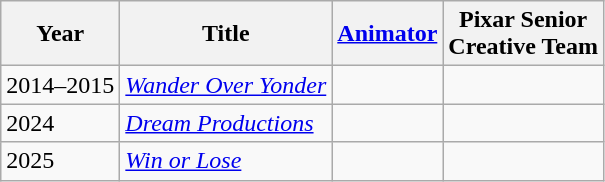<table class="wikitable">
<tr>
<th>Year</th>
<th>Title</th>
<th><a href='#'>Animator</a></th>
<th>Pixar Senior<br>Creative Team</th>
</tr>
<tr>
<td>2014–2015</td>
<td><em><a href='#'>Wander Over Yonder</a></em></td>
<td></td>
<td></td>
</tr>
<tr>
<td>2024</td>
<td><em><a href='#'>Dream Productions</a></em></td>
<td></td>
<td></td>
</tr>
<tr>
<td>2025</td>
<td><em><a href='#'>Win or Lose</a></em></td>
<td></td>
<td></td>
</tr>
</table>
